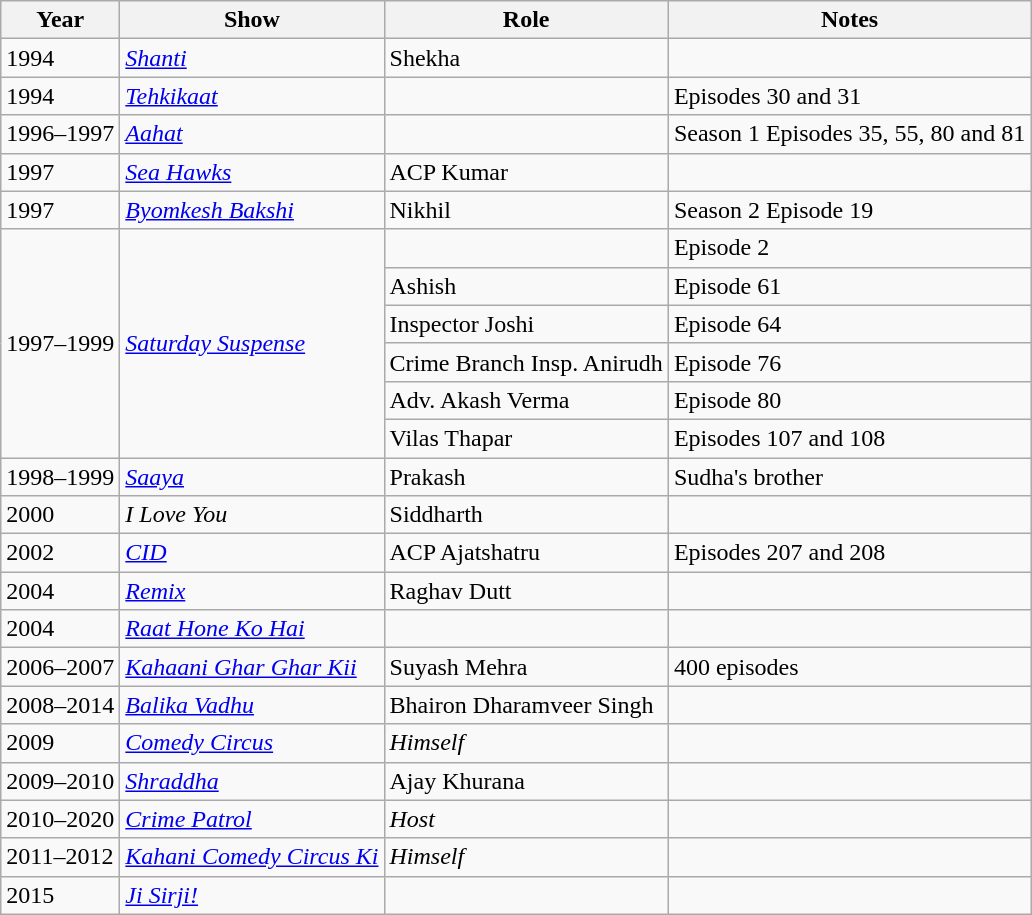<table class="wikitable sortable">
<tr>
<th scope="col">Year</th>
<th scope="col">Show</th>
<th scope="col">Role</th>
<th scope="col">Notes</th>
</tr>
<tr>
<td>1994</td>
<td><a href='#'><em>Shanti</em></a></td>
<td>Shekha</td>
<td></td>
</tr>
<tr>
<td>1994</td>
<td><em><a href='#'>Tehkikaat</a></em></td>
<td></td>
<td>Episodes 30 and 31</td>
</tr>
<tr>
<td>1996–1997</td>
<td><a href='#'><em>Aahat</em></a></td>
<td></td>
<td>Season 1 Episodes 35, 55, 80 and 81</td>
</tr>
<tr>
<td>1997</td>
<td><a href='#'><em>Sea Hawks</em></a></td>
<td>ACP Kumar</td>
<td></td>
</tr>
<tr>
<td>1997</td>
<td><a href='#'><em>Byomkesh Bakshi</em></a></td>
<td>Nikhil</td>
<td>Season 2 Episode 19</td>
</tr>
<tr>
<td rowspan=6>1997–1999</td>
<td rowspan=6><a href='#'><em>Saturday Suspense</em></a></td>
<td></td>
<td>Episode 2</td>
</tr>
<tr>
<td>Ashish</td>
<td>Episode 61</td>
</tr>
<tr>
<td>Inspector Joshi</td>
<td>Episode 64</td>
</tr>
<tr>
<td>Crime Branch Insp. Anirudh</td>
<td>Episode 76</td>
</tr>
<tr>
<td>Adv. Akash Verma</td>
<td>Episode 80</td>
</tr>
<tr>
<td>Vilas Thapar</td>
<td>Episodes 107 and 108</td>
</tr>
<tr>
<td>1998–1999</td>
<td><a href='#'><em>Saaya</em></a></td>
<td>Prakash</td>
<td>Sudha's brother</td>
</tr>
<tr>
<td>2000</td>
<td><em>I Love You</em></td>
<td>Siddharth</td>
<td></td>
</tr>
<tr>
<td>2002</td>
<td><a href='#'><em>CID</em></a></td>
<td>ACP Ajatshatru</td>
<td>Episodes 207 and 208</td>
</tr>
<tr>
<td>2004</td>
<td><a href='#'><em>Remix</em></a></td>
<td>Raghav Dutt</td>
<td></td>
</tr>
<tr>
<td>2004</td>
<td><a href='#'><em>Raat Hone Ko Hai</em></a></td>
<td></td>
<td></td>
</tr>
<tr>
<td>2006–2007</td>
<td><a href='#'><em>Kahaani Ghar Ghar Kii</em></a></td>
<td>Suyash Mehra</td>
<td>400 episodes</td>
</tr>
<tr>
<td>2008–2014</td>
<td><a href='#'><em>Balika Vadhu</em></a></td>
<td>Bhairon Dharamveer Singh</td>
<td></td>
</tr>
<tr>
<td>2009</td>
<td><a href='#'><em>Comedy Circus</em></a></td>
<td><em>Himself</em></td>
<td></td>
</tr>
<tr>
<td>2009–2010</td>
<td><a href='#'><em>Shraddha</em></a></td>
<td>Ajay Khurana</td>
<td></td>
</tr>
<tr>
<td>2010–2020</td>
<td><a href='#'><em>Crime Patrol</em></a></td>
<td><em>Host</em></td>
<td></td>
</tr>
<tr>
<td>2011–2012</td>
<td><a href='#'><em>Kahani Comedy Circus Ki</em></a></td>
<td><em>Himself</em></td>
<td></td>
</tr>
<tr>
<td>2015</td>
<td><a href='#'><em>Ji Sirji!</em></a></td>
<td></td>
<td></td>
</tr>
</table>
